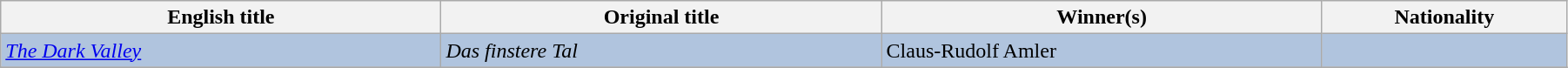<table class="wikitable" width="95%" cellpadding="5">
<tr>
<th width="18%">English title</th>
<th width="18%">Original title</th>
<th width="18%">Winner(s)</th>
<th width="10%">Nationality</th>
</tr>
<tr style="background:#B0C4DE;">
<td><em><a href='#'>The Dark Valley</a></em></td>
<td><em>Das finstere Tal</em></td>
<td>Claus-Rudolf Amler</td>
<td></td>
</tr>
<tr>
</tr>
</table>
